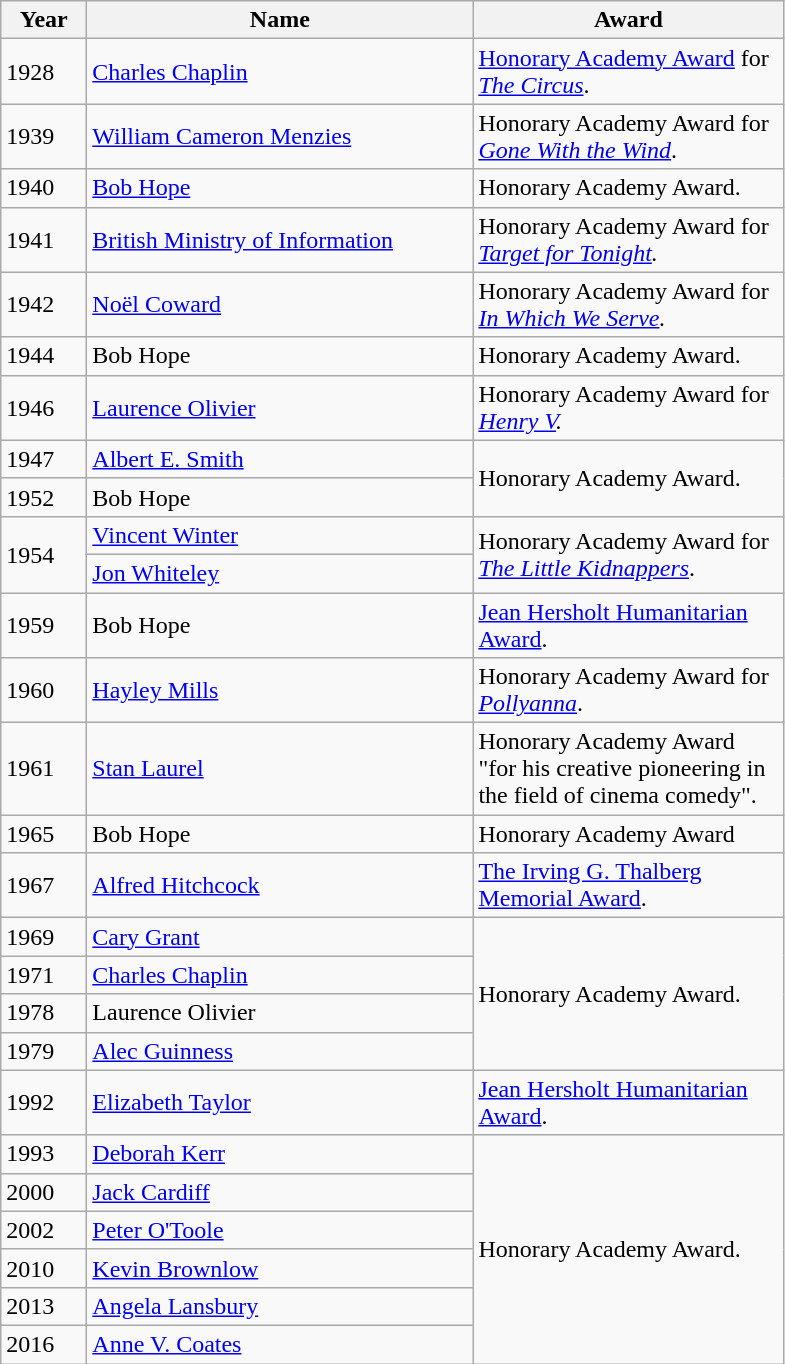<table class="wikitable">
<tr style="background:#ebf5ff;">
<th style="width:050px;">Year</th>
<th style="width:250px;">Name</th>
<th style="width:200px;">Award</th>
</tr>
<tr>
<td>1928</td>
<td><a href='#'>Charles Chaplin</a></td>
<td><a href='#'>Honorary Academy Award</a> for <a href='#'><em>The Circus</em></a>.</td>
</tr>
<tr>
<td>1939</td>
<td><a href='#'>William Cameron Menzies</a></td>
<td>Honorary Academy Award for <em><a href='#'>Gone With the Wind</a></em>.</td>
</tr>
<tr>
<td>1940</td>
<td><a href='#'>Bob Hope</a></td>
<td>Honorary Academy Award.</td>
</tr>
<tr>
<td>1941</td>
<td><a href='#'>British Ministry of Information</a></td>
<td>Honorary Academy Award for <em><a href='#'>Target for Tonight</a>.</em></td>
</tr>
<tr>
<td>1942</td>
<td><a href='#'>Noël Coward</a></td>
<td>Honorary Academy Award for <em><a href='#'>In Which We Serve</a>.</em></td>
</tr>
<tr>
<td>1944</td>
<td>Bob Hope</td>
<td>Honorary Academy Award.</td>
</tr>
<tr>
<td>1946</td>
<td><a href='#'>Laurence Olivier</a></td>
<td>Honorary Academy Award for <em><a href='#'>Henry V</a>.</em></td>
</tr>
<tr>
<td>1947</td>
<td><a href='#'>Albert E. Smith</a></td>
<td rowspan="2">Honorary Academy Award.</td>
</tr>
<tr>
<td>1952</td>
<td>Bob Hope</td>
</tr>
<tr>
<td rowspan="2">1954</td>
<td><a href='#'>Vincent Winter</a></td>
<td rowspan="2">Honorary Academy Award for <em><a href='#'>The Little Kidnappers</a></em>.</td>
</tr>
<tr>
<td><a href='#'>Jon Whiteley</a></td>
</tr>
<tr>
<td>1959</td>
<td>Bob Hope</td>
<td><a href='#'>Jean Hersholt Humanitarian Award</a>.</td>
</tr>
<tr>
<td>1960</td>
<td><a href='#'>Hayley Mills</a></td>
<td>Honorary Academy Award for <em><a href='#'>Pollyanna</a></em>.</td>
</tr>
<tr>
<td>1961</td>
<td><a href='#'>Stan Laurel</a></td>
<td>Honorary Academy Award "for his creative pioneering in the field of cinema comedy".</td>
</tr>
<tr>
<td>1965</td>
<td>Bob Hope</td>
<td>Honorary Academy Award</td>
</tr>
<tr>
<td>1967</td>
<td><a href='#'>Alfred Hitchcock</a></td>
<td><a href='#'>The Irving G. Thalberg Memorial Award</a>.</td>
</tr>
<tr>
<td>1969</td>
<td><a href='#'>Cary Grant</a></td>
<td rowspan="4">Honorary Academy Award.</td>
</tr>
<tr>
<td>1971</td>
<td><a href='#'>Charles Chaplin</a></td>
</tr>
<tr>
<td>1978</td>
<td>Laurence Olivier</td>
</tr>
<tr>
<td>1979</td>
<td><a href='#'>Alec Guinness</a></td>
</tr>
<tr>
<td>1992</td>
<td><a href='#'>Elizabeth Taylor</a></td>
<td><a href='#'>Jean Hersholt Humanitarian Award</a>.</td>
</tr>
<tr>
<td>1993</td>
<td><a href='#'>Deborah Kerr</a></td>
<td rowspan="6">Honorary Academy Award.</td>
</tr>
<tr>
<td>2000</td>
<td><a href='#'>Jack Cardiff</a></td>
</tr>
<tr>
<td>2002</td>
<td><a href='#'>Peter O'Toole</a></td>
</tr>
<tr>
<td>2010</td>
<td><a href='#'>Kevin Brownlow</a></td>
</tr>
<tr>
<td>2013</td>
<td><a href='#'>Angela Lansbury</a></td>
</tr>
<tr>
<td>2016</td>
<td><a href='#'>Anne V. Coates</a></td>
</tr>
</table>
